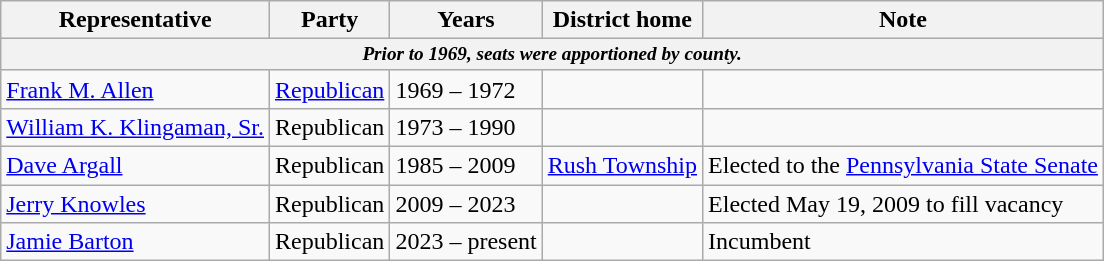<table class=wikitable>
<tr valign=bottom>
<th>Representative</th>
<th>Party</th>
<th>Years</th>
<th>District home</th>
<th>Note</th>
</tr>
<tr>
<th colspan=5 style="font-size: 80%;"><em>Prior to 1969, seats were apportioned by county.</em></th>
</tr>
<tr>
<td><a href='#'>Frank M. Allen</a></td>
<td><a href='#'>Republican</a></td>
<td>1969 – 1972</td>
<td></td>
<td></td>
</tr>
<tr>
<td><a href='#'>William K. Klingaman, Sr.</a></td>
<td>Republican</td>
<td>1973 – 1990</td>
<td></td>
<td></td>
</tr>
<tr>
<td><a href='#'>Dave Argall</a></td>
<td>Republican</td>
<td>1985 – 2009</td>
<td><a href='#'>Rush Township</a></td>
<td>Elected to the <a href='#'>Pennsylvania State Senate</a></td>
</tr>
<tr>
<td><a href='#'>Jerry Knowles</a></td>
<td>Republican</td>
<td>2009 – 2023</td>
<td></td>
<td>Elected May 19, 2009 to fill vacancy</td>
</tr>
<tr>
<td><a href='#'>Jamie Barton</a></td>
<td>Republican</td>
<td>2023 – present</td>
<td></td>
<td>Incumbent</td>
</tr>
</table>
